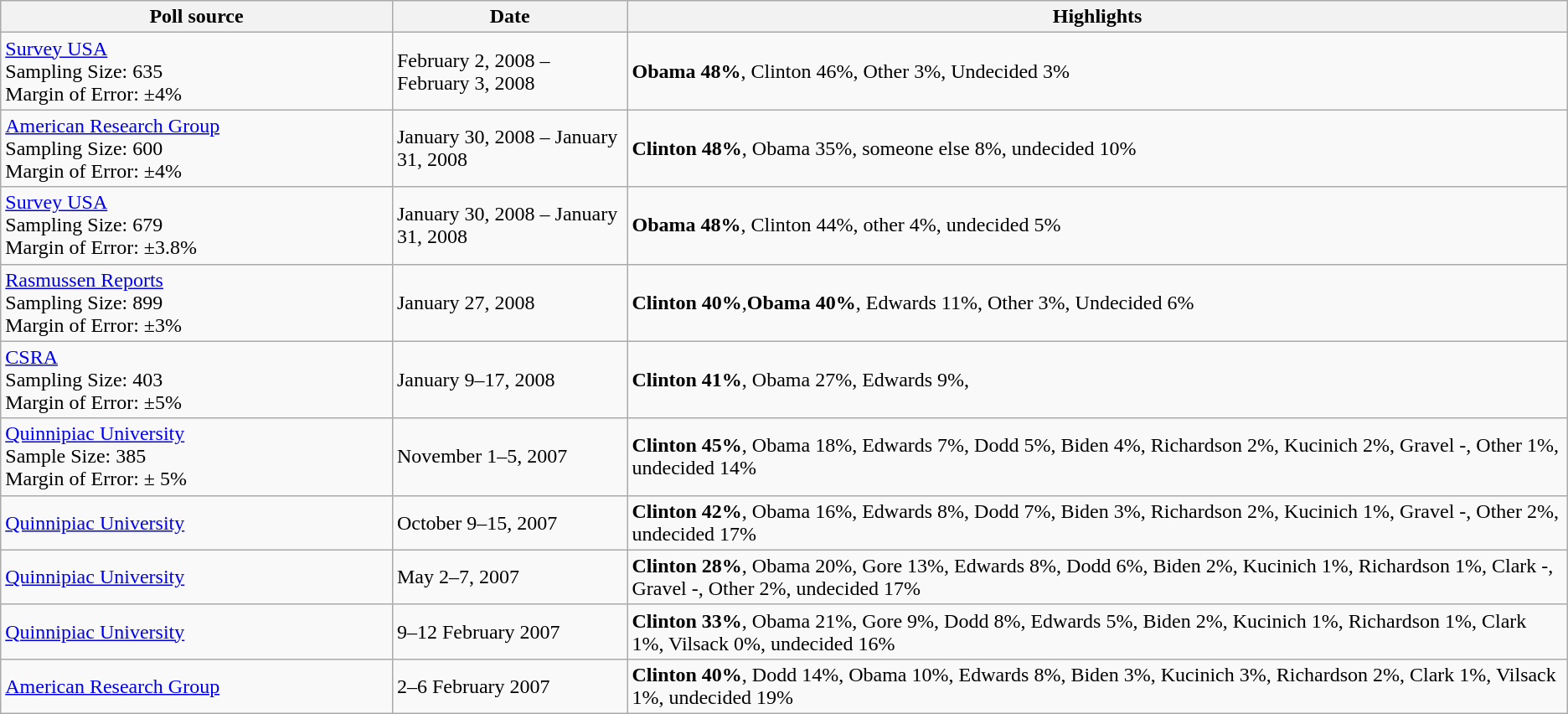<table class="wikitable sortable">
<tr>
<th width="25%">Poll source</th>
<th width="15%">Date</th>
<th width="60%">Highlights</th>
</tr>
<tr>
<td><a href='#'>Survey USA</a><br>Sampling Size: 635<br>
Margin of Error: ±4%</td>
<td>February 2, 2008 – February 3, 2008</td>
<td><strong>Obama 48%</strong>, Clinton 46%, Other 3%, Undecided 3%</td>
</tr>
<tr>
<td><a href='#'>American Research Group</a><br>Sampling Size: 600<br>
Margin of Error: ±4%</td>
<td>January 30, 2008 – January 31, 2008</td>
<td><strong>Clinton 48%</strong>, Obama 35%, someone else 8%, undecided 10%</td>
</tr>
<tr>
<td><a href='#'>Survey USA</a><br>Sampling Size: 679<br>
Margin of Error: ±3.8%</td>
<td>January 30, 2008 – January 31, 2008</td>
<td><strong>Obama 48%</strong>, Clinton 44%, other 4%, undecided 5%</td>
</tr>
<tr>
<td><a href='#'>Rasmussen Reports</a><br>Sampling Size: 899<br>
Margin of Error: ±3%</td>
<td>January 27, 2008</td>
<td><strong>Clinton 40%</strong>,<strong>Obama 40%</strong>, Edwards 11%, Other 3%, Undecided 6%</td>
</tr>
<tr>
<td><a href='#'>CSRA</a><br>Sampling Size: 403<br>
Margin of Error: ±5%</td>
<td>January 9–17, 2008</td>
<td><strong>Clinton 41%</strong>, Obama 27%, Edwards 9%,</td>
</tr>
<tr>
<td><a href='#'>Quinnipiac University</a><br>Sample Size: 385<br>
Margin of Error: ± 5%</td>
<td>November 1–5, 2007</td>
<td><strong>Clinton 45%</strong>, Obama 18%, Edwards 7%, Dodd 5%, Biden 4%, Richardson 2%, Kucinich 2%, Gravel -, Other 1%, undecided 14%</td>
</tr>
<tr>
<td><a href='#'>Quinnipiac University</a></td>
<td>October 9–15, 2007</td>
<td><strong>Clinton 42%</strong>, Obama 16%, Edwards 8%, Dodd 7%, Biden 3%, Richardson 2%, Kucinich 1%, Gravel -, Other 2%, undecided 17%</td>
</tr>
<tr>
<td><a href='#'>Quinnipiac University</a></td>
<td>May 2–7, 2007</td>
<td><strong>Clinton 28%</strong>, Obama 20%, Gore 13%, Edwards 8%, Dodd 6%, Biden 2%, Kucinich 1%, Richardson 1%, Clark -, Gravel -, Other 2%, undecided 17%</td>
</tr>
<tr>
<td><a href='#'>Quinnipiac University</a></td>
<td>9–12 February 2007</td>
<td><strong>Clinton 33%</strong>, Obama 21%, Gore 9%, Dodd 8%, Edwards 5%, Biden 2%, Kucinich 1%, Richardson 1%, Clark 1%, Vilsack 0%, undecided 16%</td>
</tr>
<tr>
<td><a href='#'>American Research Group</a></td>
<td>2–6 February 2007</td>
<td><strong>Clinton 40%</strong>, Dodd 14%, Obama 10%, Edwards 8%, Biden 3%, Kucinich 3%, Richardson 2%, Clark 1%, Vilsack 1%, undecided 19%</td>
</tr>
</table>
